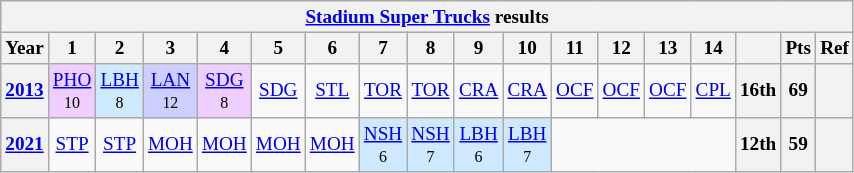<table class="wikitable" style="text-align:center; font-size:80%">
<tr>
<th colspan=45><a href='#'>Stadium Super Trucks</a> results</th>
</tr>
<tr>
<th>Year</th>
<th>1</th>
<th>2</th>
<th>3</th>
<th>4</th>
<th>5</th>
<th>6</th>
<th>7</th>
<th>8</th>
<th>9</th>
<th>10</th>
<th>11</th>
<th>12</th>
<th>13</th>
<th>14</th>
<th></th>
<th>Pts</th>
<th>Ref</th>
</tr>
<tr>
<th><a href='#'>2013</a></th>
<td style="background:#EFCFFF;"><a href='#'>PHO</a><br><small>10</small></td>
<td style="background:#CFEAFF;"><a href='#'>LBH</a><br><small>8</small></td>
<td style="background:#CFCFFF;"><a href='#'>LAN</a><br><small>12</small></td>
<td style="background:#EFCFFF;"><a href='#'>SDG</a><br><small>8</small></td>
<td><a href='#'>SDG</a></td>
<td><a href='#'>STL</a></td>
<td><a href='#'>TOR</a></td>
<td><a href='#'>TOR</a></td>
<td><a href='#'>CRA</a></td>
<td><a href='#'>CRA</a></td>
<td><a href='#'>OCF</a></td>
<td><a href='#'>OCF</a></td>
<td><a href='#'>OCF</a></td>
<td><a href='#'>CPL</a></td>
<th>16th</th>
<th>69</th>
<th></th>
</tr>
<tr>
<th><a href='#'>2021</a></th>
<td><a href='#'>STP</a></td>
<td><a href='#'>STP</a></td>
<td><a href='#'>MOH</a></td>
<td><a href='#'>MOH</a></td>
<td><a href='#'>MOH</a></td>
<td><a href='#'>MOH</a></td>
<td style="background:#CFEAFF;"><a href='#'>NSH</a><br><small>6</small></td>
<td style="background:#CFEAFF;"><a href='#'>NSH</a><br><small>7</small></td>
<td style="background:#CFEAFF;"><a href='#'>LBH</a><br><small>6</small></td>
<td style="background:#CFEAFF;"><a href='#'>LBH</a><br><small>7</small></td>
<td colspan=4></td>
<th>12th</th>
<th>59</th>
<th></th>
</tr>
</table>
